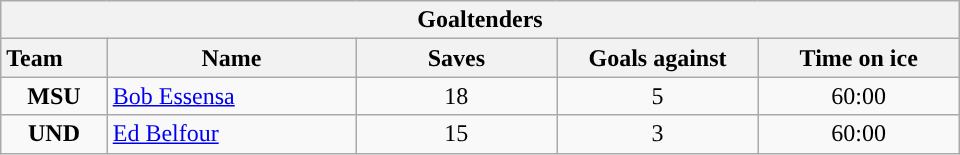<table class="wikitable" style="width:40em; text-align:right;">
<tr>
<th colspan=5>Goaltenders</th>
</tr>
<tr>
<th style="width:4em; text-align:left;">Team</th>
<th style="width:10em;">Name</th>
<th style="width:8em;">Saves</th>
<th style="width:8em;">Goals against</th>
<th style="width:8em;">Time on ice</th>
</tr>
<tr>
<td align=center><strong>MSU</strong></td>
<td style="text-align:left;"><a href='#'>Bob Essensa</a></td>
<td align=center>18</td>
<td align=center>5</td>
<td align=center>60:00</td>
</tr>
<tr>
<td align=center><strong>UND</strong></td>
<td style="text-align:left;"><a href='#'>Ed Belfour</a></td>
<td align=center>15</td>
<td align=center>3</td>
<td align=center>60:00</td>
</tr>
</table>
